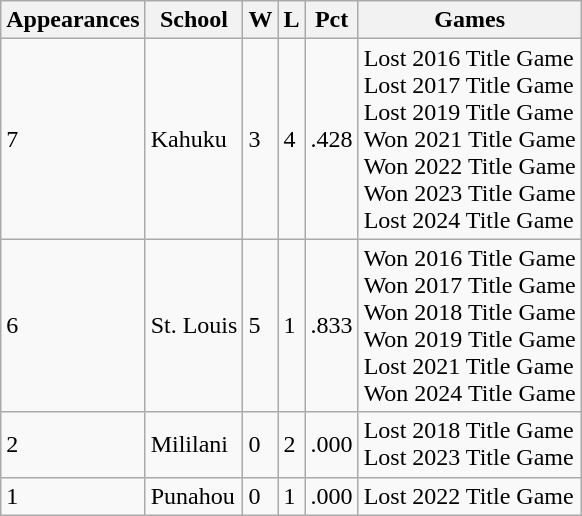<table class="wikitable sortable" border="1">
<tr>
<th>Appearances</th>
<th>School</th>
<th>W</th>
<th>L</th>
<th>Pct</th>
<th ! class="unsortable">Games</th>
</tr>
<tr>
<td>7</td>
<td>Kahuku</td>
<td>3</td>
<td>4</td>
<td>.428</td>
<td>Lost 2016 Title Game<br>Lost 2017 Title Game<br>Lost 2019 Title Game<br>Won 2021 Title Game<br>Won 2022 Title Game<br>Won 2023 Title Game<br>Lost 2024 Title Game</td>
</tr>
<tr>
<td>6</td>
<td>St. Louis</td>
<td>5</td>
<td>1</td>
<td>.833</td>
<td>Won 2016 Title Game<br>Won 2017 Title Game<br>Won 2018 Title Game<br>Won 2019 Title Game<br>Lost 2021 Title Game<br>Won 2024 Title Game</td>
</tr>
<tr>
<td>2</td>
<td>Mililani</td>
<td>0</td>
<td>2</td>
<td>.000</td>
<td>Lost 2018 Title Game<br>Lost 2023 Title Game</td>
</tr>
<tr>
<td>1</td>
<td>Punahou</td>
<td>0</td>
<td>1</td>
<td>.000</td>
<td>Lost 2022 Title Game</td>
</tr>
</table>
